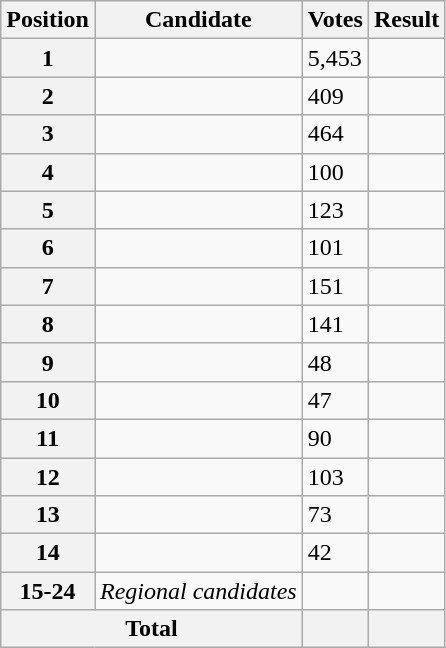<table class="wikitable sortable col3right">
<tr>
<th scope="col">Position</th>
<th scope="col">Candidate</th>
<th scope="col">Votes</th>
<th scope="col">Result</th>
</tr>
<tr>
<th scope="row">1</th>
<td></td>
<td>5,453</td>
<td></td>
</tr>
<tr>
<th scope="row">2</th>
<td></td>
<td>409</td>
<td></td>
</tr>
<tr>
<th scope="row">3</th>
<td></td>
<td>464</td>
<td></td>
</tr>
<tr>
<th scope="row">4</th>
<td></td>
<td>100</td>
<td></td>
</tr>
<tr>
<th scope="row">5</th>
<td></td>
<td>123</td>
<td></td>
</tr>
<tr>
<th scope="row">6</th>
<td></td>
<td>101</td>
<td></td>
</tr>
<tr>
<th scope="row">7</th>
<td></td>
<td>151</td>
<td></td>
</tr>
<tr>
<th scope="row">8</th>
<td></td>
<td>141</td>
<td></td>
</tr>
<tr>
<th scope="row">9</th>
<td></td>
<td>48</td>
<td></td>
</tr>
<tr>
<th scope="row">10</th>
<td></td>
<td>47</td>
<td></td>
</tr>
<tr>
<th scope="row">11</th>
<td></td>
<td>90</td>
<td></td>
</tr>
<tr>
<th scope="row">12</th>
<td></td>
<td>103</td>
<td></td>
</tr>
<tr>
<th scope="row">13</th>
<td></td>
<td>73</td>
<td></td>
</tr>
<tr>
<th scope="row">14</th>
<td></td>
<td>42</td>
<td></td>
</tr>
<tr>
<th scope="row">15-24</th>
<td><em>Regional candidates</em></td>
<td></td>
<td></td>
</tr>
<tr class="sortbottom">
<th scope="row" colspan="2">Total</th>
<th></th>
<th></th>
</tr>
</table>
